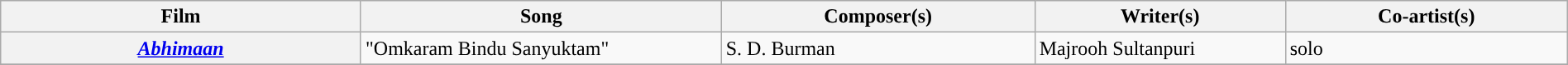<table class="wikitable plainrowheaders" style="width:100%; textcolor:#000">
<tr style="background:#b0e0e66;">
<th scope="col" style="width:23%;"><strong>Film</strong></th>
<th scope="col" style="width:23%;"><strong>Song</strong></th>
<th scope="col" style="width:20%;"><strong>Composer(s)</strong></th>
<th scope="col" style="width:16%;"><strong>Writer(s)</strong></th>
<th scope="col" style="width:18%;"><strong>Co-artist(s)</strong></th>
</tr>
<tr>
<th><em><a href='#'>Abhimaan</a></em></th>
<td>"Omkaram Bindu Sanyuktam"</td>
<td>S. D. Burman</td>
<td>Majrooh Sultanpuri</td>
<td>solo</td>
</tr>
<tr>
</tr>
</table>
